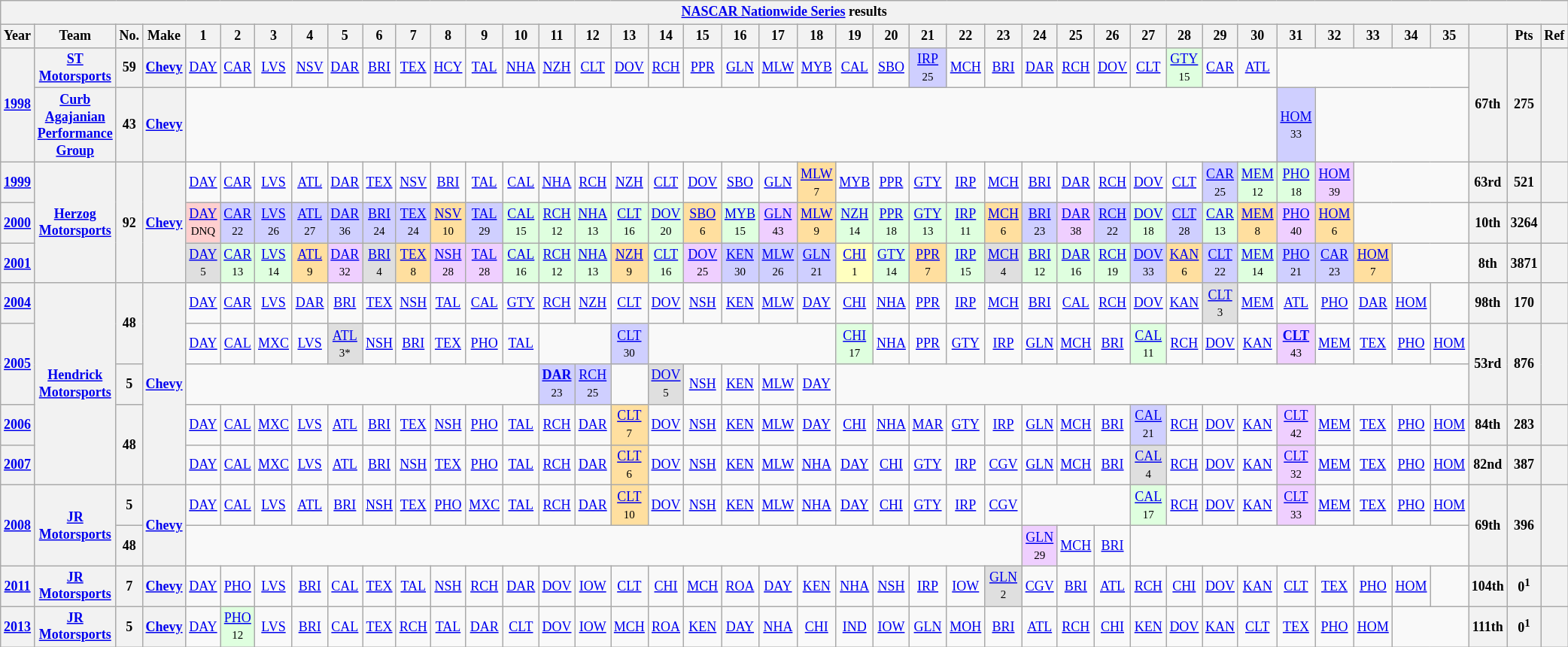<table class="wikitable" style="text-align:center; font-size:75%">
<tr>
<th colspan=42><a href='#'>NASCAR Nationwide Series</a> results</th>
</tr>
<tr>
<th>Year</th>
<th>Team</th>
<th>No.</th>
<th>Make</th>
<th>1</th>
<th>2</th>
<th>3</th>
<th>4</th>
<th>5</th>
<th>6</th>
<th>7</th>
<th>8</th>
<th>9</th>
<th>10</th>
<th>11</th>
<th>12</th>
<th>13</th>
<th>14</th>
<th>15</th>
<th>16</th>
<th>17</th>
<th>18</th>
<th>19</th>
<th>20</th>
<th>21</th>
<th>22</th>
<th>23</th>
<th>24</th>
<th>25</th>
<th>26</th>
<th>27</th>
<th>28</th>
<th>29</th>
<th>30</th>
<th>31</th>
<th>32</th>
<th>33</th>
<th>34</th>
<th>35</th>
<th></th>
<th>Pts</th>
<th>Ref</th>
</tr>
<tr>
<th rowspan=2><a href='#'>1998</a></th>
<th><a href='#'>ST Motorsports</a></th>
<th>59</th>
<th><a href='#'>Chevy</a></th>
<td><a href='#'>DAY</a></td>
<td><a href='#'>CAR</a></td>
<td><a href='#'>LVS</a></td>
<td><a href='#'>NSV</a></td>
<td><a href='#'>DAR</a></td>
<td><a href='#'>BRI</a></td>
<td><a href='#'>TEX</a></td>
<td><a href='#'>HCY</a></td>
<td><a href='#'>TAL</a></td>
<td><a href='#'>NHA</a></td>
<td><a href='#'>NZH</a></td>
<td><a href='#'>CLT</a></td>
<td><a href='#'>DOV</a></td>
<td><a href='#'>RCH</a></td>
<td><a href='#'>PPR</a></td>
<td><a href='#'>GLN</a></td>
<td><a href='#'>MLW</a></td>
<td><a href='#'>MYB</a></td>
<td><a href='#'>CAL</a></td>
<td><a href='#'>SBO</a></td>
<td style="background:#CFCFFF;"><a href='#'>IRP</a><br><small>25</small></td>
<td><a href='#'>MCH</a></td>
<td><a href='#'>BRI</a></td>
<td><a href='#'>DAR</a></td>
<td><a href='#'>RCH</a></td>
<td><a href='#'>DOV</a></td>
<td><a href='#'>CLT</a></td>
<td style="background:#DFFFDF;"><a href='#'>GTY</a><br><small>15</small></td>
<td><a href='#'>CAR</a></td>
<td><a href='#'>ATL</a></td>
<td colspan=5></td>
<th rowspan=2>67th</th>
<th rowspan=2>275</th>
<th rowspan=2></th>
</tr>
<tr>
<th><a href='#'>Curb Agajanian Performance Group</a></th>
<th>43</th>
<th><a href='#'>Chevy</a></th>
<td colspan=30></td>
<td style="background:#CFCFFF;"><a href='#'>HOM</a><br><small>33</small></td>
<td colspan=4></td>
</tr>
<tr>
<th><a href='#'>1999</a></th>
<th rowspan=3><a href='#'>Herzog Motorsports</a></th>
<th rowspan=3>92</th>
<th rowspan=3><a href='#'>Chevy</a></th>
<td><a href='#'>DAY</a></td>
<td><a href='#'>CAR</a></td>
<td><a href='#'>LVS</a></td>
<td><a href='#'>ATL</a></td>
<td><a href='#'>DAR</a></td>
<td><a href='#'>TEX</a></td>
<td><a href='#'>NSV</a></td>
<td><a href='#'>BRI</a></td>
<td><a href='#'>TAL</a></td>
<td><a href='#'>CAL</a></td>
<td><a href='#'>NHA</a></td>
<td><a href='#'>RCH</a></td>
<td><a href='#'>NZH</a></td>
<td><a href='#'>CLT</a></td>
<td><a href='#'>DOV</a></td>
<td><a href='#'>SBO</a></td>
<td><a href='#'>GLN</a></td>
<td style="background:#FFDF9F;"><a href='#'>MLW</a><br><small>7</small></td>
<td><a href='#'>MYB</a></td>
<td><a href='#'>PPR</a></td>
<td><a href='#'>GTY</a></td>
<td><a href='#'>IRP</a></td>
<td><a href='#'>MCH</a></td>
<td><a href='#'>BRI</a></td>
<td><a href='#'>DAR</a></td>
<td><a href='#'>RCH</a></td>
<td><a href='#'>DOV</a></td>
<td><a href='#'>CLT</a></td>
<td style="background:#CFCFFF;"><a href='#'>CAR</a><br><small>25</small></td>
<td style="background:#DFFFDF;"><a href='#'>MEM</a><br><small>12</small></td>
<td style="background:#DFFFDF;"><a href='#'>PHO</a><br><small>18</small></td>
<td style="background:#EFCFFF;"><a href='#'>HOM</a><br><small>39</small></td>
<td colspan=3></td>
<th>63rd</th>
<th>521</th>
<th></th>
</tr>
<tr>
<th><a href='#'>2000</a></th>
<td style="background:#FFCFCF;"><a href='#'>DAY</a><br><small>DNQ</small></td>
<td style="background:#CFCFFF;"><a href='#'>CAR</a><br><small>22</small></td>
<td style="background:#CFCFFF;"><a href='#'>LVS</a><br><small>26</small></td>
<td style="background:#CFCFFF;"><a href='#'>ATL</a><br><small>27</small></td>
<td style="background:#CFCFFF;"><a href='#'>DAR</a><br><small>36</small></td>
<td style="background:#CFCFFF;"><a href='#'>BRI</a><br><small>24</small></td>
<td style="background:#CFCFFF;"><a href='#'>TEX</a><br><small>24</small></td>
<td style="background:#FFDF9F;"><a href='#'>NSV</a><br><small>10</small></td>
<td style="background:#CFCFFF;"><a href='#'>TAL</a><br><small>29</small></td>
<td style="background:#DFFFDF;"><a href='#'>CAL</a><br><small>15</small></td>
<td style="background:#DFFFDF;"><a href='#'>RCH</a><br><small>12</small></td>
<td style="background:#DFFFDF;"><a href='#'>NHA</a><br><small>13</small></td>
<td style="background:#DFFFDF;"><a href='#'>CLT</a><br><small>16</small></td>
<td style="background:#DFFFDF;"><a href='#'>DOV</a><br><small>20</small></td>
<td style="background:#FFDF9F;"><a href='#'>SBO</a><br><small>6</small></td>
<td style="background:#DFFFDF;"><a href='#'>MYB</a><br><small>15</small></td>
<td style="background:#EFCFFF;"><a href='#'>GLN</a><br><small>43</small></td>
<td style="background:#FFDF9F;"><a href='#'>MLW</a><br><small>9</small></td>
<td style="background:#DFFFDF;"><a href='#'>NZH</a><br><small>14</small></td>
<td style="background:#DFFFDF;"><a href='#'>PPR</a><br><small>18</small></td>
<td style="background:#DFFFDF;"><a href='#'>GTY</a><br><small>13</small></td>
<td style="background:#DFFFDF;"><a href='#'>IRP</a><br><small>11</small></td>
<td style="background:#FFDF9F;"><a href='#'>MCH</a><br><small>6</small></td>
<td style="background:#CFCFFF;"><a href='#'>BRI</a><br><small>23</small></td>
<td style="background:#EFCFFF;"><a href='#'>DAR</a><br><small>38</small></td>
<td style="background:#CFCFFF;"><a href='#'>RCH</a><br><small>22</small></td>
<td style="background:#DFFFDF;"><a href='#'>DOV</a><br><small>18</small></td>
<td style="background:#CFCFFF;"><a href='#'>CLT</a><br><small>28</small></td>
<td style="background:#DFFFDF;"><a href='#'>CAR</a><br><small>13</small></td>
<td style="background:#FFDF9F;"><a href='#'>MEM</a><br><small>8</small></td>
<td style="background:#EFCFFF;"><a href='#'>PHO</a><br><small>40</small></td>
<td style="background:#FFDF9F;"><a href='#'>HOM</a><br><small>6</small></td>
<td colspan=3></td>
<th>10th</th>
<th>3264</th>
<th></th>
</tr>
<tr>
<th><a href='#'>2001</a></th>
<td style="background:#DFDFDF;"><a href='#'>DAY</a><br><small>5</small></td>
<td style="background:#DFFFDF;"><a href='#'>CAR</a><br><small>13</small></td>
<td style="background:#DFFFDF;"><a href='#'>LVS</a><br><small>14</small></td>
<td style="background:#FFDF9F;"><a href='#'>ATL</a><br><small>9</small></td>
<td style="background:#EFCFFF;"><a href='#'>DAR</a><br><small>32</small></td>
<td style="background:#DFDFDF;"><a href='#'>BRI</a><br><small>4</small></td>
<td style="background:#FFDF9F;"><a href='#'>TEX</a><br><small>8</small></td>
<td style="background:#EFCFFF;"><a href='#'>NSH</a><br><small>28</small></td>
<td style="background:#EFCFFF;"><a href='#'>TAL</a><br><small>28</small></td>
<td style="background:#DFFFDF;"><a href='#'>CAL</a><br><small>16</small></td>
<td style="background:#DFFFDF;"><a href='#'>RCH</a><br><small>12</small></td>
<td style="background:#DFFFDF;"><a href='#'>NHA</a><br><small>13</small></td>
<td style="background:#FFDF9F;"><a href='#'>NZH</a><br><small>9</small></td>
<td style="background:#DFFFDF;"><a href='#'>CLT</a><br><small>16</small></td>
<td style="background:#EFCFFF;"><a href='#'>DOV</a><br><small>25</small></td>
<td style="background:#CFCFFF;"><a href='#'>KEN</a><br><small>30</small></td>
<td style="background:#CFCFFF;"><a href='#'>MLW</a><br><small>26</small></td>
<td style="background:#CFCFFF;"><a href='#'>GLN</a><br><small>21</small></td>
<td style="background:#FFFFBF;"><a href='#'>CHI</a><br><small>1</small></td>
<td style="background:#DFFFDF;"><a href='#'>GTY</a><br><small>14</small></td>
<td style="background:#FFDF9F;"><a href='#'>PPR</a><br><small>7</small></td>
<td style="background:#DFFFDF;"><a href='#'>IRP</a><br><small>15</small></td>
<td style="background:#DFDFDF;"><a href='#'>MCH</a><br><small>4</small></td>
<td style="background:#DFFFDF;"><a href='#'>BRI</a><br><small>12</small></td>
<td style="background:#DFFFDF;"><a href='#'>DAR</a><br><small>16</small></td>
<td style="background:#DFFFDF;"><a href='#'>RCH</a><br><small>19</small></td>
<td style="background:#CFCFFF;"><a href='#'>DOV</a><br><small>33</small></td>
<td style="background:#FFDF9F;"><a href='#'>KAN</a><br><small>6</small></td>
<td style="background:#CFCFFF;"><a href='#'>CLT</a><br><small>22</small></td>
<td style="background:#DFFFDF;"><a href='#'>MEM</a><br><small>14</small></td>
<td style="background:#CFCFFF;"><a href='#'>PHO</a><br><small>21</small></td>
<td style="background:#CFCFFF;"><a href='#'>CAR</a><br><small>23</small></td>
<td style="background:#FFDF9F;"><a href='#'>HOM</a><br><small>7</small></td>
<td colspan=2></td>
<th>8th</th>
<th>3871</th>
<th></th>
</tr>
<tr>
<th><a href='#'>2004</a></th>
<th rowspan=5><a href='#'>Hendrick Motorsports</a></th>
<th rowspan=2>48</th>
<th rowspan=5><a href='#'>Chevy</a></th>
<td><a href='#'>DAY</a></td>
<td><a href='#'>CAR</a></td>
<td><a href='#'>LVS</a></td>
<td><a href='#'>DAR</a></td>
<td><a href='#'>BRI</a></td>
<td><a href='#'>TEX</a></td>
<td><a href='#'>NSH</a></td>
<td><a href='#'>TAL</a></td>
<td><a href='#'>CAL</a></td>
<td><a href='#'>GTY</a></td>
<td><a href='#'>RCH</a></td>
<td><a href='#'>NZH</a></td>
<td><a href='#'>CLT</a></td>
<td><a href='#'>DOV</a></td>
<td><a href='#'>NSH</a></td>
<td><a href='#'>KEN</a></td>
<td><a href='#'>MLW</a></td>
<td><a href='#'>DAY</a></td>
<td><a href='#'>CHI</a></td>
<td><a href='#'>NHA</a></td>
<td><a href='#'>PPR</a></td>
<td><a href='#'>IRP</a></td>
<td><a href='#'>MCH</a></td>
<td><a href='#'>BRI</a></td>
<td><a href='#'>CAL</a></td>
<td><a href='#'>RCH</a></td>
<td><a href='#'>DOV</a></td>
<td><a href='#'>KAN</a></td>
<td style="background:#DFDFDF;"><a href='#'>CLT</a><br><small>3</small></td>
<td><a href='#'>MEM</a></td>
<td><a href='#'>ATL</a></td>
<td><a href='#'>PHO</a></td>
<td><a href='#'>DAR</a></td>
<td><a href='#'>HOM</a></td>
<td></td>
<th>98th</th>
<th>170</th>
<th></th>
</tr>
<tr>
<th rowspan=2><a href='#'>2005</a></th>
<td><a href='#'>DAY</a></td>
<td><a href='#'>CAL</a></td>
<td><a href='#'>MXC</a></td>
<td><a href='#'>LVS</a></td>
<td style="background:#DFDFDF;"><a href='#'>ATL</a><br><small>3*</small></td>
<td><a href='#'>NSH</a></td>
<td><a href='#'>BRI</a></td>
<td><a href='#'>TEX</a></td>
<td><a href='#'>PHO</a></td>
<td><a href='#'>TAL</a></td>
<td colspan=2></td>
<td style="background:#CFCFFF;"><a href='#'>CLT</a><br><small>30</small></td>
<td colspan=5></td>
<td style="background:#DFFFDF;"><a href='#'>CHI</a><br><small>17</small></td>
<td><a href='#'>NHA</a></td>
<td><a href='#'>PPR</a></td>
<td><a href='#'>GTY</a></td>
<td><a href='#'>IRP</a></td>
<td><a href='#'>GLN</a></td>
<td><a href='#'>MCH</a></td>
<td><a href='#'>BRI</a></td>
<td style="background:#DFFFDF;"><a href='#'>CAL</a><br><small>11</small></td>
<td><a href='#'>RCH</a></td>
<td><a href='#'>DOV</a></td>
<td><a href='#'>KAN</a></td>
<td style="background:#EFCFFF;"><strong><a href='#'>CLT</a></strong><br><small>43</small></td>
<td><a href='#'>MEM</a></td>
<td><a href='#'>TEX</a></td>
<td><a href='#'>PHO</a></td>
<td><a href='#'>HOM</a></td>
<th rowspan=2>53rd</th>
<th rowspan=2>876</th>
<th rowspan=2></th>
</tr>
<tr>
<th>5</th>
<td colspan=10></td>
<td style="background:#CFCFFF;"><strong><a href='#'>DAR</a></strong><br><small>23</small></td>
<td style="background:#CFCFFF;"><a href='#'>RCH</a><br><small>25</small></td>
<td></td>
<td style="background:#DFDFDF;"><a href='#'>DOV</a><br><small>5</small></td>
<td><a href='#'>NSH</a></td>
<td><a href='#'>KEN</a></td>
<td><a href='#'>MLW</a></td>
<td><a href='#'>DAY</a></td>
<td colspan=17></td>
</tr>
<tr>
<th><a href='#'>2006</a></th>
<th rowspan=2>48</th>
<td><a href='#'>DAY</a></td>
<td><a href='#'>CAL</a></td>
<td><a href='#'>MXC</a></td>
<td><a href='#'>LVS</a></td>
<td><a href='#'>ATL</a></td>
<td><a href='#'>BRI</a></td>
<td><a href='#'>TEX</a></td>
<td><a href='#'>NSH</a></td>
<td><a href='#'>PHO</a></td>
<td><a href='#'>TAL</a></td>
<td><a href='#'>RCH</a></td>
<td><a href='#'>DAR</a></td>
<td style="background:#FFDF9F;"><a href='#'>CLT</a><br><small>7</small></td>
<td><a href='#'>DOV</a></td>
<td><a href='#'>NSH</a></td>
<td><a href='#'>KEN</a></td>
<td><a href='#'>MLW</a></td>
<td><a href='#'>DAY</a></td>
<td><a href='#'>CHI</a></td>
<td><a href='#'>NHA</a></td>
<td><a href='#'>MAR</a></td>
<td><a href='#'>GTY</a></td>
<td><a href='#'>IRP</a></td>
<td><a href='#'>GLN</a></td>
<td><a href='#'>MCH</a></td>
<td><a href='#'>BRI</a></td>
<td style="background:#CFCFFF;"><a href='#'>CAL</a><br><small>21</small></td>
<td><a href='#'>RCH</a></td>
<td><a href='#'>DOV</a></td>
<td><a href='#'>KAN</a></td>
<td style="background:#EFCFFF;"><a href='#'>CLT</a><br><small>42</small></td>
<td><a href='#'>MEM</a></td>
<td><a href='#'>TEX</a></td>
<td><a href='#'>PHO</a></td>
<td><a href='#'>HOM</a></td>
<th>84th</th>
<th>283</th>
<th></th>
</tr>
<tr>
<th><a href='#'>2007</a></th>
<td><a href='#'>DAY</a></td>
<td><a href='#'>CAL</a></td>
<td><a href='#'>MXC</a></td>
<td><a href='#'>LVS</a></td>
<td><a href='#'>ATL</a></td>
<td><a href='#'>BRI</a></td>
<td><a href='#'>NSH</a></td>
<td><a href='#'>TEX</a></td>
<td><a href='#'>PHO</a></td>
<td><a href='#'>TAL</a></td>
<td><a href='#'>RCH</a></td>
<td><a href='#'>DAR</a></td>
<td style="background:#FFDF9F;"><a href='#'>CLT</a><br><small>6</small></td>
<td><a href='#'>DOV</a></td>
<td><a href='#'>NSH</a></td>
<td><a href='#'>KEN</a></td>
<td><a href='#'>MLW</a></td>
<td><a href='#'>NHA</a></td>
<td><a href='#'>DAY</a></td>
<td><a href='#'>CHI</a></td>
<td><a href='#'>GTY</a></td>
<td><a href='#'>IRP</a></td>
<td><a href='#'>CGV</a></td>
<td><a href='#'>GLN</a></td>
<td><a href='#'>MCH</a></td>
<td><a href='#'>BRI</a></td>
<td style="background:#DFDFDF;"><a href='#'>CAL</a><br><small>4</small></td>
<td><a href='#'>RCH</a></td>
<td><a href='#'>DOV</a></td>
<td><a href='#'>KAN</a></td>
<td style="background:#EFCFFF;"><a href='#'>CLT</a><br><small>32</small></td>
<td><a href='#'>MEM</a></td>
<td><a href='#'>TEX</a></td>
<td><a href='#'>PHO</a></td>
<td><a href='#'>HOM</a></td>
<th>82nd</th>
<th>387</th>
<th></th>
</tr>
<tr>
<th rowspan=2><a href='#'>2008</a></th>
<th rowspan=2><a href='#'>JR Motorsports</a></th>
<th>5</th>
<th rowspan=2><a href='#'>Chevy</a></th>
<td><a href='#'>DAY</a></td>
<td><a href='#'>CAL</a></td>
<td><a href='#'>LVS</a></td>
<td><a href='#'>ATL</a></td>
<td><a href='#'>BRI</a></td>
<td><a href='#'>NSH</a></td>
<td><a href='#'>TEX</a></td>
<td><a href='#'>PHO</a></td>
<td><a href='#'>MXC</a></td>
<td><a href='#'>TAL</a></td>
<td><a href='#'>RCH</a></td>
<td><a href='#'>DAR</a></td>
<td style="background:#FFDF9F;"><a href='#'>CLT</a><br><small>10</small></td>
<td><a href='#'>DOV</a></td>
<td><a href='#'>NSH</a></td>
<td><a href='#'>KEN</a></td>
<td><a href='#'>MLW</a></td>
<td><a href='#'>NHA</a></td>
<td><a href='#'>DAY</a></td>
<td><a href='#'>CHI</a></td>
<td><a href='#'>GTY</a></td>
<td><a href='#'>IRP</a></td>
<td><a href='#'>CGV</a></td>
<td colspan=3></td>
<td style="background:#DFFFDF;"><a href='#'>CAL</a><br><small>17</small></td>
<td><a href='#'>RCH</a></td>
<td><a href='#'>DOV</a></td>
<td><a href='#'>KAN</a></td>
<td style="background:#EFCFFF;"><a href='#'>CLT</a><br><small>33</small></td>
<td><a href='#'>MEM</a></td>
<td><a href='#'>TEX</a></td>
<td><a href='#'>PHO</a></td>
<td><a href='#'>HOM</a></td>
<th rowspan=2>69th</th>
<th rowspan=2>396</th>
<th rowspan=2></th>
</tr>
<tr>
<th>48</th>
<td colspan=23></td>
<td style="background:#EFCFFF;"><a href='#'>GLN</a><br><small>29</small></td>
<td><a href='#'>MCH</a></td>
<td><a href='#'>BRI</a></td>
<td colspan=9></td>
</tr>
<tr>
<th><a href='#'>2011</a></th>
<th><a href='#'>JR Motorsports</a></th>
<th>7</th>
<th><a href='#'>Chevy</a></th>
<td><a href='#'>DAY</a></td>
<td><a href='#'>PHO</a></td>
<td><a href='#'>LVS</a></td>
<td><a href='#'>BRI</a></td>
<td><a href='#'>CAL</a></td>
<td><a href='#'>TEX</a></td>
<td><a href='#'>TAL</a></td>
<td><a href='#'>NSH</a></td>
<td><a href='#'>RCH</a></td>
<td><a href='#'>DAR</a></td>
<td><a href='#'>DOV</a></td>
<td><a href='#'>IOW</a></td>
<td><a href='#'>CLT</a></td>
<td><a href='#'>CHI</a></td>
<td><a href='#'>MCH</a></td>
<td><a href='#'>ROA</a></td>
<td><a href='#'>DAY</a></td>
<td><a href='#'>KEN</a></td>
<td><a href='#'>NHA</a></td>
<td><a href='#'>NSH</a></td>
<td><a href='#'>IRP</a></td>
<td><a href='#'>IOW</a></td>
<td style="background:#DFDFDF;"><a href='#'>GLN</a><br><small>2</small></td>
<td><a href='#'>CGV</a></td>
<td><a href='#'>BRI</a></td>
<td><a href='#'>ATL</a></td>
<td><a href='#'>RCH</a></td>
<td><a href='#'>CHI</a></td>
<td><a href='#'>DOV</a></td>
<td><a href='#'>KAN</a></td>
<td><a href='#'>CLT</a></td>
<td><a href='#'>TEX</a></td>
<td><a href='#'>PHO</a></td>
<td><a href='#'>HOM</a></td>
<td></td>
<th>104th</th>
<th>0<sup>1</sup></th>
<th></th>
</tr>
<tr>
<th><a href='#'>2013</a></th>
<th><a href='#'>JR Motorsports</a></th>
<th>5</th>
<th><a href='#'>Chevy</a></th>
<td><a href='#'>DAY</a></td>
<td style="background:#DFFFDF;"><a href='#'>PHO</a><br><small>12</small></td>
<td><a href='#'>LVS</a></td>
<td><a href='#'>BRI</a></td>
<td><a href='#'>CAL</a></td>
<td><a href='#'>TEX</a></td>
<td><a href='#'>RCH</a></td>
<td><a href='#'>TAL</a></td>
<td><a href='#'>DAR</a></td>
<td><a href='#'>CLT</a></td>
<td><a href='#'>DOV</a></td>
<td><a href='#'>IOW</a></td>
<td><a href='#'>MCH</a></td>
<td><a href='#'>ROA</a></td>
<td><a href='#'>KEN</a></td>
<td><a href='#'>DAY</a></td>
<td><a href='#'>NHA</a></td>
<td><a href='#'>CHI</a></td>
<td><a href='#'>IND</a></td>
<td><a href='#'>IOW</a></td>
<td><a href='#'>GLN</a></td>
<td><a href='#'>MOH</a></td>
<td><a href='#'>BRI</a></td>
<td><a href='#'>ATL</a></td>
<td><a href='#'>RCH</a></td>
<td><a href='#'>CHI</a></td>
<td><a href='#'>KEN</a></td>
<td><a href='#'>DOV</a></td>
<td><a href='#'>KAN</a></td>
<td><a href='#'>CLT</a></td>
<td><a href='#'>TEX</a></td>
<td><a href='#'>PHO</a></td>
<td><a href='#'>HOM</a></td>
<td colspan=2></td>
<th>111th</th>
<th>0<sup>1</sup></th>
<th></th>
</tr>
</table>
